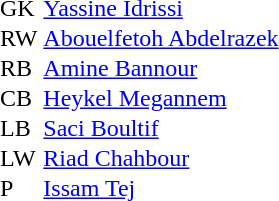<table border="0" cellpadding="0">
<tr>
<td>GK</td>
<td align=right></td>
<td><a href='#'>Yassine Idrissi</a></td>
</tr>
<tr>
<td>RW</td>
<td align=right></td>
<td><a href='#'>Abouelfetoh Abdelrazek</a></td>
</tr>
<tr>
<td>RB</td>
<td align=right></td>
<td><a href='#'>Amine Bannour</a></td>
</tr>
<tr>
<td>CB</td>
<td align=right></td>
<td><a href='#'>Heykel Megannem</a></td>
</tr>
<tr>
<td>LB</td>
<td align=right></td>
<td><a href='#'>Saci Boultif</a></td>
</tr>
<tr>
<td>LW</td>
<td align=right></td>
<td><a href='#'>Riad Chahbour</a></td>
</tr>
<tr>
<td>P</td>
<td align=right></td>
<td><a href='#'>Issam Tej</a></td>
</tr>
</table>
